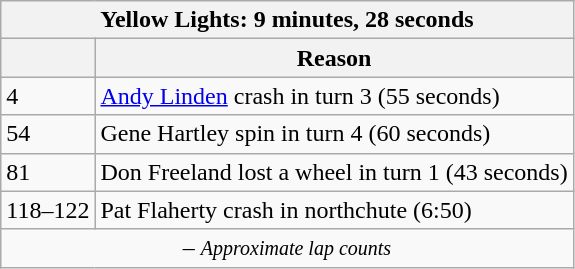<table class="wikitable">
<tr>
<th colspan=2>Yellow Lights: 9 minutes, 28 seconds</th>
</tr>
<tr>
<th></th>
<th>Reason</th>
</tr>
<tr>
<td>4</td>
<td><a href='#'>Andy Linden</a> crash in turn 3 (55 seconds)</td>
</tr>
<tr>
<td>54</td>
<td>Gene Hartley spin in turn 4 (60 seconds)</td>
</tr>
<tr>
<td>81</td>
<td>Don Freeland lost a wheel in turn 1 (43 seconds)</td>
</tr>
<tr>
<td>118–122</td>
<td>Pat Flaherty crash in northchute (6:50)</td>
</tr>
<tr>
<td colspan=2 align=center> – <em><small>Approximate lap counts</small></em></td>
</tr>
</table>
